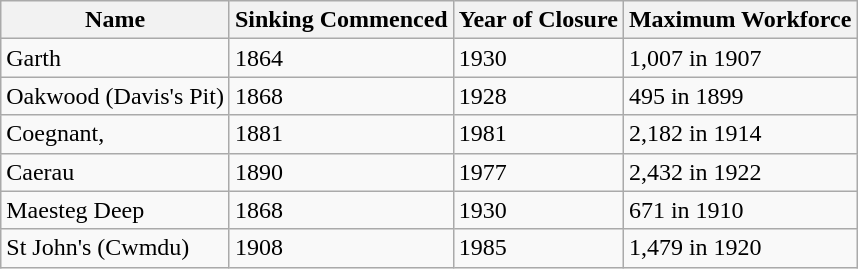<table class="wikitable">
<tr>
<th>Name</th>
<th>Sinking Commenced</th>
<th>Year of Closure</th>
<th>Maximum Workforce</th>
</tr>
<tr>
<td>Garth</td>
<td>1864</td>
<td>1930</td>
<td>1,007 in 1907</td>
</tr>
<tr>
<td>Oakwood (Davis's Pit)</td>
<td>1868</td>
<td>1928</td>
<td>495 in 1899</td>
</tr>
<tr>
<td>Coegnant,</td>
<td>1881</td>
<td>1981</td>
<td>2,182 in 1914</td>
</tr>
<tr>
<td>Caerau</td>
<td>1890</td>
<td>1977</td>
<td>2,432 in 1922</td>
</tr>
<tr>
<td>Maesteg Deep</td>
<td>1868</td>
<td>1930</td>
<td>671 in 1910</td>
</tr>
<tr>
<td>St John's (Cwmdu)</td>
<td>1908</td>
<td>1985</td>
<td>1,479 in 1920</td>
</tr>
</table>
